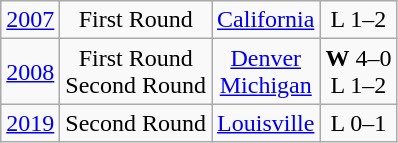<table class="wikitable collapsible collapsed">
<tr align="center">
<td><a href='#'>2007</a></td>
<td>First Round</td>
<td><a href='#'>California</a></td>
<td>L 1–2</td>
</tr>
<tr align="center">
<td><a href='#'>2008</a></td>
<td>First Round<br>Second Round</td>
<td><a href='#'>Denver</a><br><a href='#'>Michigan</a></td>
<td><strong>W</strong> 4–0<br>L 1–2<br></td>
</tr>
<tr align="center">
<td><a href='#'>2019</a></td>
<td>Second Round</td>
<td><a href='#'>Louisville</a></td>
<td>L 0–1</td>
</tr>
</table>
